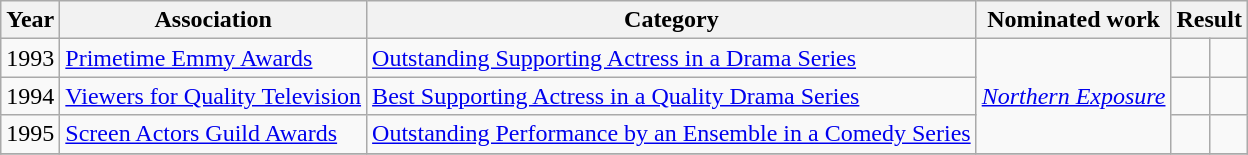<table class="wikitable sortable">
<tr>
<th>Year</th>
<th>Association</th>
<th>Category</th>
<th>Nominated work</th>
<th colspan="2">Result</th>
</tr>
<tr>
<td>1993</td>
<td><a href='#'>Primetime Emmy Awards</a></td>
<td><a href='#'>Outstanding Supporting Actress in a Drama Series</a></td>
<td rowspan="3"><em><a href='#'>Northern Exposure</a></em></td>
<td></td>
<td></td>
</tr>
<tr>
<td>1994</td>
<td><a href='#'>Viewers for Quality Television</a></td>
<td><a href='#'>Best Supporting Actress in a Quality Drama Series</a></td>
<td></td>
<td></td>
</tr>
<tr>
<td>1995</td>
<td><a href='#'>Screen Actors Guild Awards</a></td>
<td><a href='#'>Outstanding Performance by an Ensemble in a Comedy Series</a></td>
<td></td>
<td></td>
</tr>
<tr>
</tr>
</table>
